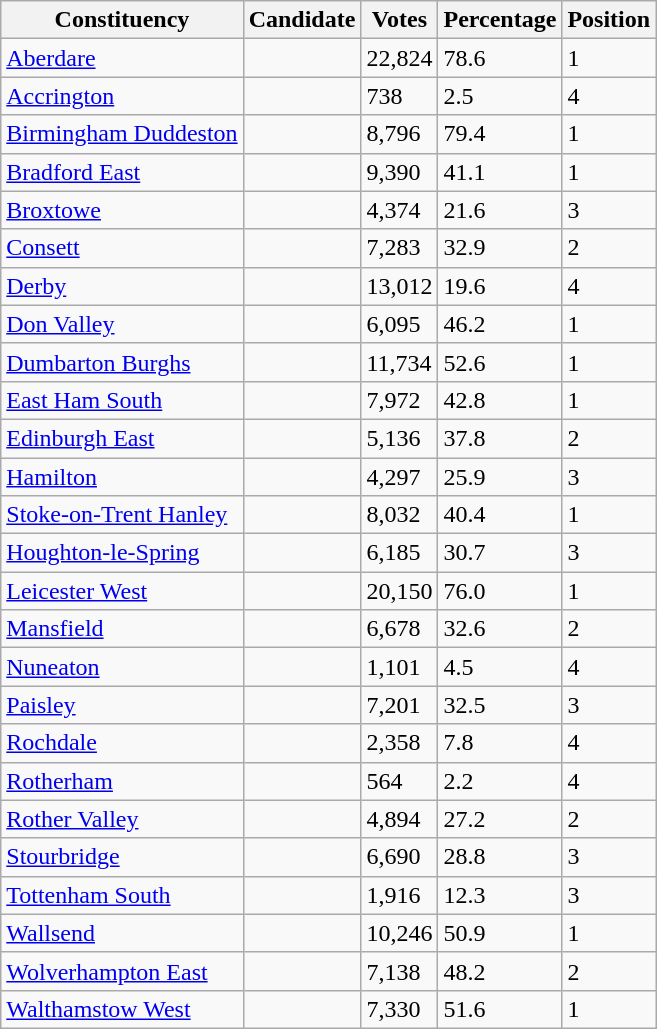<table class="wikitable sortable">
<tr>
<th>Constituency</th>
<th>Candidate</th>
<th>Votes</th>
<th>Percentage</th>
<th>Position</th>
</tr>
<tr>
<td><a href='#'>Aberdare</a></td>
<td></td>
<td>22,824</td>
<td>78.6</td>
<td>1</td>
</tr>
<tr>
<td><a href='#'>Accrington</a></td>
<td></td>
<td>738</td>
<td>2.5</td>
<td>4</td>
</tr>
<tr>
<td><a href='#'>Birmingham Duddeston</a></td>
<td></td>
<td>8,796</td>
<td>79.4</td>
<td>1</td>
</tr>
<tr>
<td><a href='#'>Bradford East</a></td>
<td></td>
<td>9,390</td>
<td>41.1</td>
<td>1</td>
</tr>
<tr>
<td><a href='#'>Broxtowe</a></td>
<td></td>
<td>4,374</td>
<td>21.6</td>
<td>3</td>
</tr>
<tr>
<td><a href='#'>Consett</a></td>
<td></td>
<td>7,283</td>
<td>32.9</td>
<td>2</td>
</tr>
<tr>
<td><a href='#'>Derby</a></td>
<td></td>
<td>13,012</td>
<td>19.6</td>
<td>4</td>
</tr>
<tr>
<td><a href='#'>Don Valley</a></td>
<td></td>
<td>6,095</td>
<td>46.2</td>
<td>1</td>
</tr>
<tr>
<td><a href='#'>Dumbarton Burghs</a></td>
<td></td>
<td>11,734</td>
<td>52.6</td>
<td>1</td>
</tr>
<tr>
<td><a href='#'>East Ham South</a></td>
<td></td>
<td>7,972</td>
<td>42.8</td>
<td>1</td>
</tr>
<tr>
<td><a href='#'>Edinburgh East</a></td>
<td></td>
<td>5,136</td>
<td>37.8</td>
<td>2</td>
</tr>
<tr>
<td><a href='#'>Hamilton</a></td>
<td></td>
<td>4,297</td>
<td>25.9</td>
<td>3</td>
</tr>
<tr>
<td><a href='#'>Stoke-on-Trent Hanley</a></td>
<td></td>
<td>8,032</td>
<td>40.4</td>
<td>1</td>
</tr>
<tr>
<td><a href='#'>Houghton-le-Spring</a></td>
<td></td>
<td>6,185</td>
<td>30.7</td>
<td>3</td>
</tr>
<tr>
<td><a href='#'>Leicester West</a></td>
<td></td>
<td>20,150</td>
<td>76.0</td>
<td>1</td>
</tr>
<tr>
<td><a href='#'>Mansfield</a></td>
<td></td>
<td>6,678</td>
<td>32.6</td>
<td>2</td>
</tr>
<tr>
<td><a href='#'>Nuneaton</a></td>
<td></td>
<td>1,101</td>
<td>4.5</td>
<td>4</td>
</tr>
<tr>
<td><a href='#'>Paisley</a></td>
<td></td>
<td>7,201</td>
<td>32.5</td>
<td>3</td>
</tr>
<tr>
<td><a href='#'>Rochdale</a></td>
<td></td>
<td>2,358</td>
<td>7.8</td>
<td>4</td>
</tr>
<tr>
<td><a href='#'>Rotherham</a></td>
<td></td>
<td>564</td>
<td>2.2</td>
<td>4</td>
</tr>
<tr>
<td><a href='#'>Rother Valley</a></td>
<td></td>
<td>4,894</td>
<td>27.2</td>
<td>2</td>
</tr>
<tr>
<td><a href='#'>Stourbridge</a></td>
<td></td>
<td>6,690</td>
<td>28.8</td>
<td>3</td>
</tr>
<tr>
<td><a href='#'>Tottenham South</a></td>
<td></td>
<td>1,916</td>
<td>12.3</td>
<td>3</td>
</tr>
<tr>
<td><a href='#'>Wallsend</a></td>
<td></td>
<td>10,246</td>
<td>50.9</td>
<td>1</td>
</tr>
<tr>
<td><a href='#'>Wolverhampton East</a></td>
<td></td>
<td>7,138</td>
<td>48.2</td>
<td>2</td>
</tr>
<tr>
<td><a href='#'>Walthamstow West</a></td>
<td></td>
<td>7,330</td>
<td>51.6</td>
<td>1</td>
</tr>
</table>
